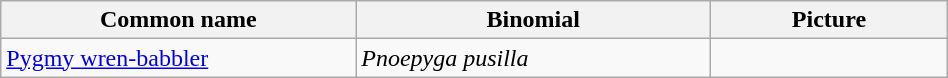<table width=50% class="wikitable">
<tr>
<th width=30%>Common name</th>
<th width=30%>Binomial</th>
<th width=20%>Picture</th>
</tr>
<tr>
<td><a href='#'>Pygmy wren-babbler</a></td>
<td><em>Pnoepyga pusilla</em></td>
<td></td>
</tr>
</table>
